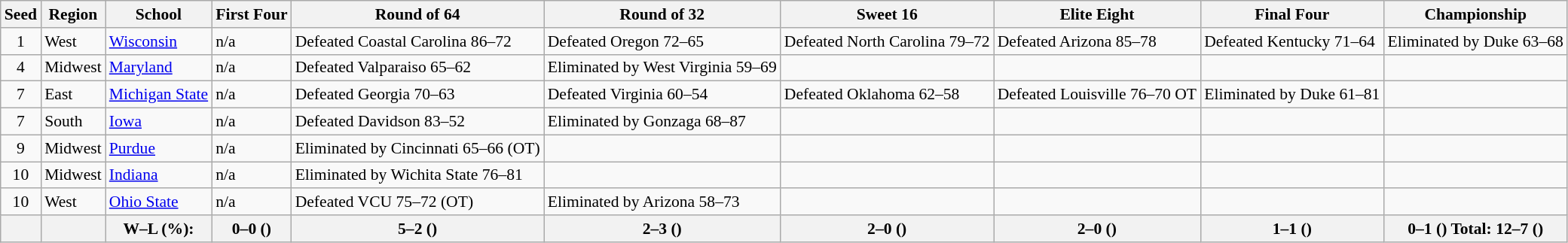<table class="sortable wikitable" style="white-space:nowrap; font-size:90%">
<tr>
<th>Seed</th>
<th>Region</th>
<th>School</th>
<th>First Four</th>
<th>Round of 64</th>
<th>Round of 32</th>
<th>Sweet 16</th>
<th>Elite Eight</th>
<th>Final Four</th>
<th>Championship</th>
</tr>
<tr>
<td align=center>1</td>
<td>West</td>
<td><a href='#'>Wisconsin</a></td>
<td>n/a</td>
<td>Defeated Coastal Carolina 86–72</td>
<td>Defeated Oregon 72–65</td>
<td>Defeated North Carolina 79–72</td>
<td>Defeated Arizona 85–78</td>
<td>Defeated Kentucky 71–64</td>
<td>Eliminated by Duke 63–68</td>
</tr>
<tr>
<td align=center>4</td>
<td>Midwest</td>
<td><a href='#'>Maryland</a></td>
<td>n/a</td>
<td>Defeated Valparaiso 65–62</td>
<td>Eliminated by West Virginia 59–69</td>
<td></td>
<td></td>
<td></td>
<td></td>
</tr>
<tr>
<td align=center>7</td>
<td>East</td>
<td><a href='#'>Michigan State</a></td>
<td>n/a</td>
<td>Defeated Georgia 70–63</td>
<td>Defeated Virginia 60–54</td>
<td>Defeated Oklahoma 62–58</td>
<td>Defeated Louisville 76–70 OT</td>
<td>Eliminated by Duke 61–81</td>
<td></td>
</tr>
<tr>
<td align=center>7</td>
<td>South</td>
<td><a href='#'>Iowa</a></td>
<td>n/a</td>
<td>Defeated Davidson 83–52</td>
<td>Eliminated by Gonzaga 68–87</td>
<td></td>
<td></td>
<td></td>
<td></td>
</tr>
<tr>
<td align=center>9</td>
<td>Midwest</td>
<td><a href='#'>Purdue</a></td>
<td>n/a</td>
<td>Eliminated by Cincinnati 65–66 (OT)</td>
<td></td>
<td></td>
<td></td>
<td></td>
<td></td>
</tr>
<tr>
<td align=center>10</td>
<td>Midwest</td>
<td><a href='#'>Indiana</a></td>
<td>n/a</td>
<td>Eliminated by Wichita State 76–81</td>
<td></td>
<td></td>
<td></td>
<td></td>
<td></td>
</tr>
<tr>
<td align=center>10</td>
<td>West</td>
<td><a href='#'>Ohio State</a></td>
<td>n/a</td>
<td>Defeated VCU 75–72 (OT)</td>
<td>Eliminated by Arizona 58–73</td>
<td></td>
<td></td>
<td></td>
<td></td>
</tr>
<tr>
<th></th>
<th></th>
<th>W–L (%):</th>
<th>0–0 ()</th>
<th>5–2 ()</th>
<th>2–3 ()</th>
<th>2–0 ()</th>
<th>2–0 ()</th>
<th>1–1 ()</th>
<th>0–1 () Total: 12–7 ()</th>
</tr>
</table>
